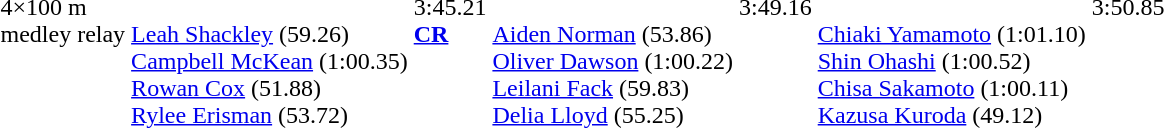<table>
<tr valign="top">
<td>4×100 m<br>medley relay</td>
<td><br><a href='#'>Leah Shackley</a> (59.26)<br><a href='#'>Campbell McKean</a> (1:00.35)<br><a href='#'>Rowan Cox</a> (51.88)<br><a href='#'>Rylee Erisman</a> (53.72)<br></td>
<td>3:45.21<br><strong><a href='#'>CR</a></strong></td>
<td><br><a href='#'>Aiden Norman</a> (53.86)<br><a href='#'>Oliver Dawson</a> (1:00.22)<br><a href='#'>Leilani Fack</a> (59.83)<br><a href='#'>Delia Lloyd</a> (55.25)</td>
<td>3:49.16</td>
<td><br><a href='#'>Chiaki Yamamoto</a> (1:01.10)<br><a href='#'>Shin Ohashi</a> (1:00.52)<br><a href='#'>Chisa Sakamoto</a> (1:00.11)<br><a href='#'>Kazusa Kuroda</a> (49.12)</td>
<td>3:50.85</td>
</tr>
</table>
